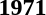<table>
<tr>
<td><strong>1971</strong><br></td>
</tr>
</table>
